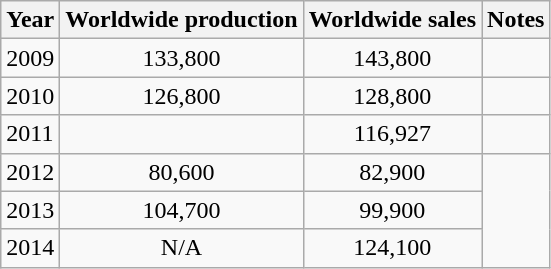<table class="wikitable">
<tr>
<th>Year</th>
<th>Worldwide production</th>
<th>Worldwide sales</th>
<th>Notes</th>
</tr>
<tr>
<td>2009</td>
<td align="center">133,800</td>
<td align="center">143,800</td>
<td></td>
</tr>
<tr>
<td>2010</td>
<td align="center">126,800</td>
<td align="center">128,800</td>
<td></td>
</tr>
<tr>
<td>2011</td>
<td></td>
<td align="center">116,927</td>
<td></td>
</tr>
<tr>
<td>2012</td>
<td align="center">80,600</td>
<td align="center">82,900</td>
</tr>
<tr>
<td>2013</td>
<td align="center">104,700</td>
<td align="center">99,900</td>
</tr>
<tr>
<td>2014</td>
<td align="center">N/A</td>
<td align="center">124,100</td>
</tr>
</table>
